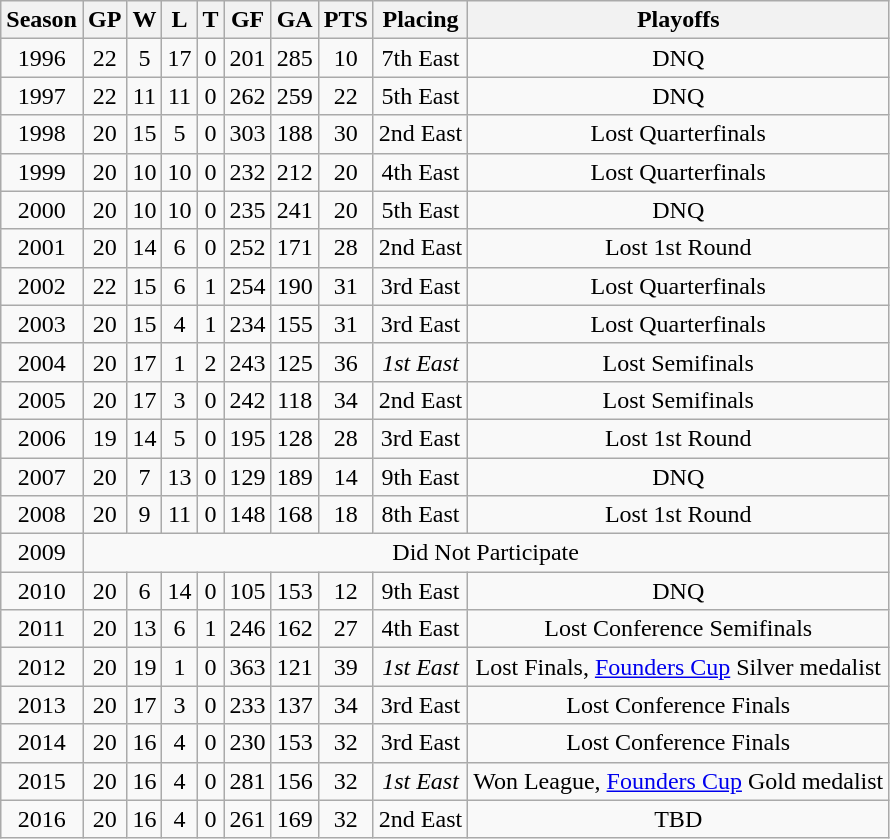<table class="wikitable" style="text-align:center">
<tr>
<th>Season</th>
<th>GP</th>
<th>W</th>
<th>L</th>
<th>T</th>
<th>GF</th>
<th>GA</th>
<th>PTS</th>
<th>Placing</th>
<th>Playoffs</th>
</tr>
<tr>
<td>1996</td>
<td>22</td>
<td>5</td>
<td>17</td>
<td>0</td>
<td>201</td>
<td>285</td>
<td>10</td>
<td>7th East</td>
<td>DNQ</td>
</tr>
<tr>
<td>1997</td>
<td>22</td>
<td>11</td>
<td>11</td>
<td>0</td>
<td>262</td>
<td>259</td>
<td>22</td>
<td>5th East</td>
<td>DNQ</td>
</tr>
<tr>
<td>1998</td>
<td>20</td>
<td>15</td>
<td>5</td>
<td>0</td>
<td>303</td>
<td>188</td>
<td>30</td>
<td>2nd East</td>
<td>Lost Quarterfinals</td>
</tr>
<tr>
<td>1999</td>
<td>20</td>
<td>10</td>
<td>10</td>
<td>0</td>
<td>232</td>
<td>212</td>
<td>20</td>
<td>4th East</td>
<td>Lost Quarterfinals</td>
</tr>
<tr>
<td>2000</td>
<td>20</td>
<td>10</td>
<td>10</td>
<td>0</td>
<td>235</td>
<td>241</td>
<td>20</td>
<td>5th East</td>
<td>DNQ</td>
</tr>
<tr>
<td>2001</td>
<td>20</td>
<td>14</td>
<td>6</td>
<td>0</td>
<td>252</td>
<td>171</td>
<td>28</td>
<td>2nd East</td>
<td>Lost 1st Round</td>
</tr>
<tr>
<td>2002</td>
<td>22</td>
<td>15</td>
<td>6</td>
<td>1</td>
<td>254</td>
<td>190</td>
<td>31</td>
<td>3rd East</td>
<td>Lost Quarterfinals</td>
</tr>
<tr>
<td>2003</td>
<td>20</td>
<td>15</td>
<td>4</td>
<td>1</td>
<td>234</td>
<td>155</td>
<td>31</td>
<td>3rd East</td>
<td>Lost Quarterfinals</td>
</tr>
<tr>
<td>2004</td>
<td>20</td>
<td>17</td>
<td>1</td>
<td>2</td>
<td>243</td>
<td>125</td>
<td>36</td>
<td><em>1st East</em></td>
<td>Lost Semifinals</td>
</tr>
<tr>
<td>2005</td>
<td>20</td>
<td>17</td>
<td>3</td>
<td>0</td>
<td>242</td>
<td>118</td>
<td>34</td>
<td>2nd East</td>
<td>Lost Semifinals</td>
</tr>
<tr>
<td>2006</td>
<td>19</td>
<td>14</td>
<td>5</td>
<td>0</td>
<td>195</td>
<td>128</td>
<td>28</td>
<td>3rd East</td>
<td>Lost 1st Round</td>
</tr>
<tr>
<td>2007</td>
<td>20</td>
<td>7</td>
<td>13</td>
<td>0</td>
<td>129</td>
<td>189</td>
<td>14</td>
<td>9th East</td>
<td>DNQ</td>
</tr>
<tr>
<td>2008</td>
<td>20</td>
<td>9</td>
<td>11</td>
<td>0</td>
<td>148</td>
<td>168</td>
<td>18</td>
<td>8th East</td>
<td>Lost 1st Round</td>
</tr>
<tr>
<td>2009</td>
<td colspan="11">Did Not Participate</td>
</tr>
<tr>
<td>2010</td>
<td>20</td>
<td>6</td>
<td>14</td>
<td>0</td>
<td>105</td>
<td>153</td>
<td>12</td>
<td>9th East</td>
<td>DNQ</td>
</tr>
<tr>
<td>2011</td>
<td>20</td>
<td>13</td>
<td>6</td>
<td>1</td>
<td>246</td>
<td>162</td>
<td>27</td>
<td>4th East</td>
<td>Lost Conference Semifinals</td>
</tr>
<tr>
<td>2012</td>
<td>20</td>
<td>19</td>
<td>1</td>
<td>0</td>
<td>363</td>
<td>121</td>
<td>39</td>
<td><em>1st East</em></td>
<td>Lost Finals, <a href='#'>Founders Cup</a> Silver medalist</td>
</tr>
<tr>
<td>2013</td>
<td>20</td>
<td>17</td>
<td>3</td>
<td>0</td>
<td>233</td>
<td>137</td>
<td>34</td>
<td>3rd East</td>
<td>Lost Conference Finals</td>
</tr>
<tr>
<td>2014</td>
<td>20</td>
<td>16</td>
<td>4</td>
<td>0</td>
<td>230</td>
<td>153</td>
<td>32</td>
<td>3rd East</td>
<td>Lost Conference Finals</td>
</tr>
<tr>
<td>2015</td>
<td>20</td>
<td>16</td>
<td>4</td>
<td>0</td>
<td>281</td>
<td>156</td>
<td>32</td>
<td><em>1st East</em></td>
<td>Won League, <a href='#'>Founders Cup</a> Gold medalist</td>
</tr>
<tr>
<td>2016</td>
<td>20</td>
<td>16</td>
<td>4</td>
<td>0</td>
<td>261</td>
<td>169</td>
<td>32</td>
<td>2nd East</td>
<td>TBD</td>
</tr>
</table>
